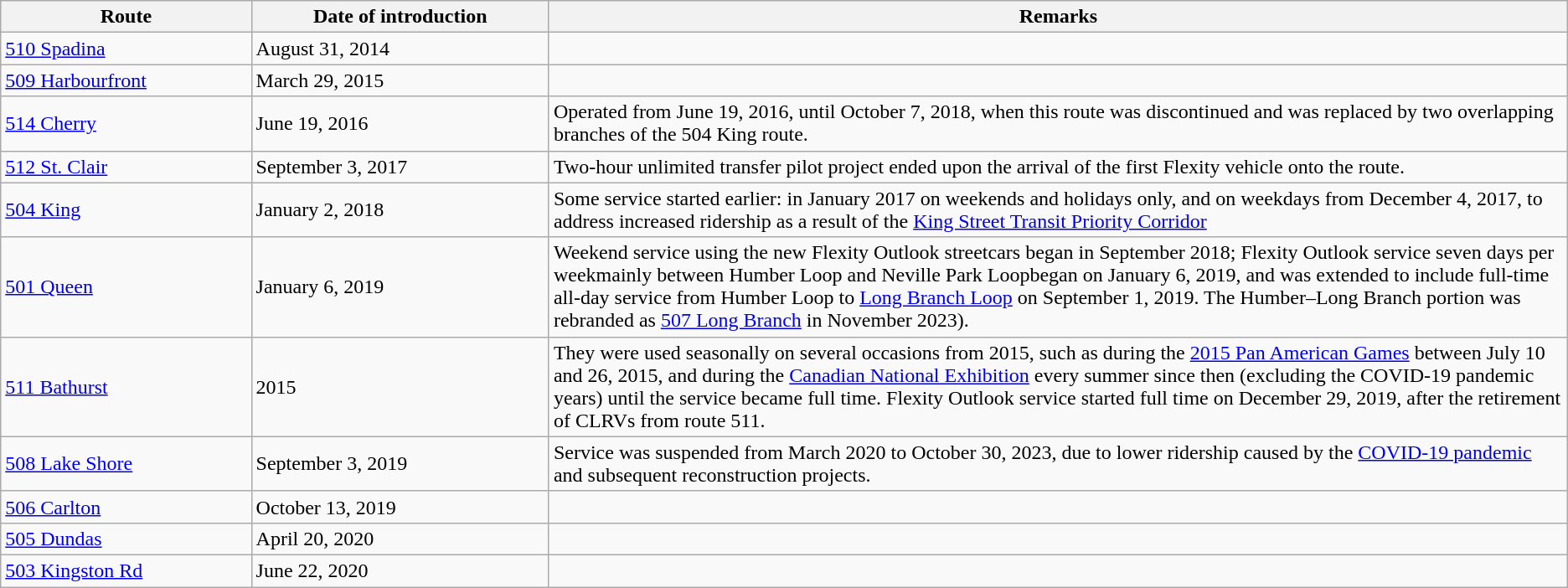<table class="wikitable">
<tr>
<th width="16%">Route</th>
<th width="19%">Date of introduction</th>
<th>Remarks</th>
</tr>
<tr>
<td><a href='#'>510 Spadina</a></td>
<td>August 31, 2014</td>
<td></td>
</tr>
<tr>
<td><a href='#'>509 Harbourfront</a></td>
<td>March 29, 2015</td>
<td></td>
</tr>
<tr>
<td><a href='#'>514 Cherry</a></td>
<td>June 19, 2016</td>
<td>Operated from June 19, 2016, until October 7, 2018, when this route was discontinued and was replaced by two overlapping branches of the 504 King route.</td>
</tr>
<tr>
<td><a href='#'>512 St. Clair</a></td>
<td>September 3, 2017</td>
<td>Two-hour unlimited transfer pilot project ended upon the arrival of the first Flexity vehicle onto the route.</td>
</tr>
<tr>
<td><a href='#'>504 King</a></td>
<td>January 2, 2018</td>
<td>Some service started earlier: in January 2017 on weekends and holidays only, and on weekdays from December 4, 2017, to address increased ridership as a result of the <a href='#'>King Street Transit Priority Corridor</a></td>
</tr>
<tr>
<td><a href='#'>501 Queen</a></td>
<td>January 6, 2019</td>
<td>Weekend service using the new Flexity Outlook streetcars began in September 2018; Flexity Outlook service seven days per weekmainly between Humber Loop and Neville Park Loopbegan on January 6, 2019, and was extended to include full-time all-day service from Humber Loop to <a href='#'>Long Branch Loop</a> on September 1, 2019. The Humber–Long Branch portion was rebranded as <a href='#'>507 Long Branch</a> in November 2023).</td>
</tr>
<tr>
<td><a href='#'>511 Bathurst</a></td>
<td>2015</td>
<td>They were used seasonally on several occasions from 2015, such as during the <a href='#'>2015 Pan American Games</a> between July 10 and 26, 2015, and during the <a href='#'>Canadian National Exhibition</a> every summer since then (excluding the COVID-19 pandemic years) until the service became full time. Flexity Outlook service started full time on December 29, 2019, after the retirement of CLRVs from route 511.</td>
</tr>
<tr>
<td><a href='#'>508 Lake Shore</a></td>
<td>September 3, 2019</td>
<td>Service was suspended from March 2020 to October 30, 2023, due to lower ridership caused by the <a href='#'>COVID-19 pandemic</a> and subsequent reconstruction projects.</td>
</tr>
<tr>
<td><a href='#'>506 Carlton</a></td>
<td>October 13, 2019</td>
<td></td>
</tr>
<tr>
<td><a href='#'>505 Dundas</a></td>
<td>April 20, 2020</td>
<td></td>
</tr>
<tr>
<td><a href='#'>503 Kingston Rd</a></td>
<td>June 22, 2020</td>
<td></td>
</tr>
</table>
